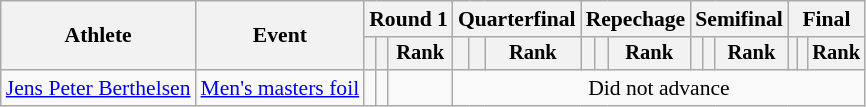<table class="wikitable" style="font-size:90%">
<tr>
<th rowspan="2">Athlete</th>
<th rowspan="2">Event</th>
<th colspan="3">Round 1</th>
<th colspan="3">Quarterfinal</th>
<th colspan="3">Repechage</th>
<th colspan="3">Semifinal</th>
<th colspan="3">Final</th>
</tr>
<tr style="font-size:95%">
<th></th>
<th></th>
<th>Rank</th>
<th></th>
<th></th>
<th>Rank</th>
<th></th>
<th></th>
<th>Rank</th>
<th></th>
<th></th>
<th>Rank</th>
<th></th>
<th></th>
<th>Rank</th>
</tr>
<tr align=center>
<td align=left><a href='#'>Jens Peter Berthelsen</a></td>
<td align=left><a href='#'>Men's masters foil</a></td>
<td></td>
<td></td>
<td></td>
<td colspan="12">Did not advance</td>
</tr>
</table>
